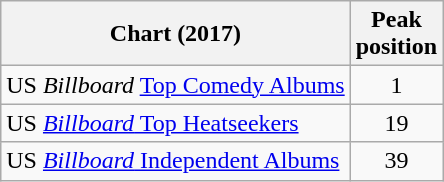<table class="wikitable sortable">
<tr>
<th>Chart (2017)</th>
<th>Peak<br>position</th>
</tr>
<tr>
<td>US <em>Billboard</em> <a href='#'>Top Comedy Albums</a></td>
<td style="text-align:center;">1</td>
</tr>
<tr>
<td>US <a href='#'><em>Billboard</em> Top Heatseekers</a></td>
<td style="text-align:center;">19</td>
</tr>
<tr>
<td>US <a href='#'><em>Billboard</em> Independent Albums</a></td>
<td style="text-align:center;">39</td>
</tr>
</table>
